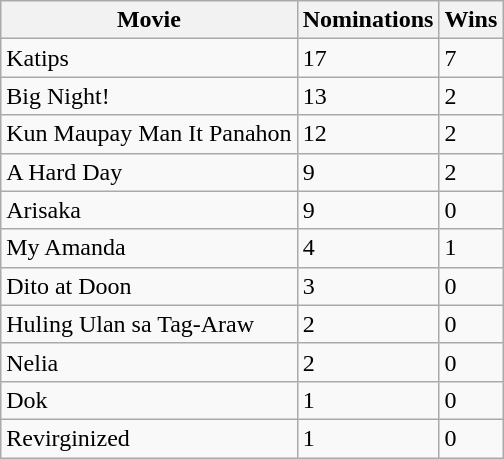<table class="wikitable">
<tr>
<th>Movie</th>
<th>Nominations</th>
<th>Wins</th>
</tr>
<tr>
<td>Katips</td>
<td>17</td>
<td>7</td>
</tr>
<tr>
<td>Big Night!</td>
<td>13</td>
<td>2</td>
</tr>
<tr>
<td>Kun Maupay Man It Panahon</td>
<td>12</td>
<td>2</td>
</tr>
<tr>
<td>A Hard Day</td>
<td>9</td>
<td>2</td>
</tr>
<tr>
<td>Arisaka</td>
<td>9</td>
<td>0</td>
</tr>
<tr>
<td>My Amanda</td>
<td>4</td>
<td>1</td>
</tr>
<tr>
<td>Dito at Doon</td>
<td>3</td>
<td>0</td>
</tr>
<tr>
<td>Huling Ulan sa Tag-Araw</td>
<td>2</td>
<td>0</td>
</tr>
<tr>
<td>Nelia</td>
<td>2</td>
<td>0</td>
</tr>
<tr>
<td>Dok</td>
<td>1</td>
<td>0</td>
</tr>
<tr>
<td>Revirginized</td>
<td>1</td>
<td>0</td>
</tr>
</table>
